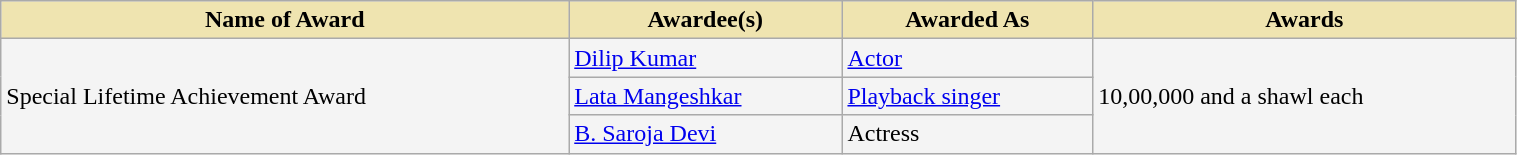<table class="wikitable sortable" style="width:80%;">
<tr>
<th style="background-color:#EFE4B0;">Name of Award</th>
<th style="background-color:#EFE4B0;">Awardee(s)</th>
<th style="background-color:#EFE4B0;">Awarded As</th>
<th style="background-color:#EFE4B0;">Awards</th>
</tr>
<tr style="background-color:#F4F4F4">
<td rowspan="3">Special Lifetime Achievement Award</td>
<td><a href='#'>Dilip Kumar</a></td>
<td><a href='#'>Actor</a></td>
<td rowspan="3"> 10,00,000 and a shawl each</td>
</tr>
<tr style="background-color:#F4F4F4">
<td><a href='#'>Lata Mangeshkar</a></td>
<td><a href='#'>Playback singer</a></td>
</tr>
<tr style="background-color:#F4F4F4">
<td><a href='#'>B. Saroja Devi</a></td>
<td>Actress</td>
</tr>
</table>
